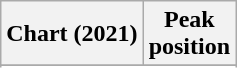<table class="wikitable sortable plainrowheaders" style="text-align:center">
<tr>
<th scope="col">Chart (2021)</th>
<th scope="col">Peak<br> position</th>
</tr>
<tr>
</tr>
<tr>
</tr>
<tr>
</tr>
</table>
